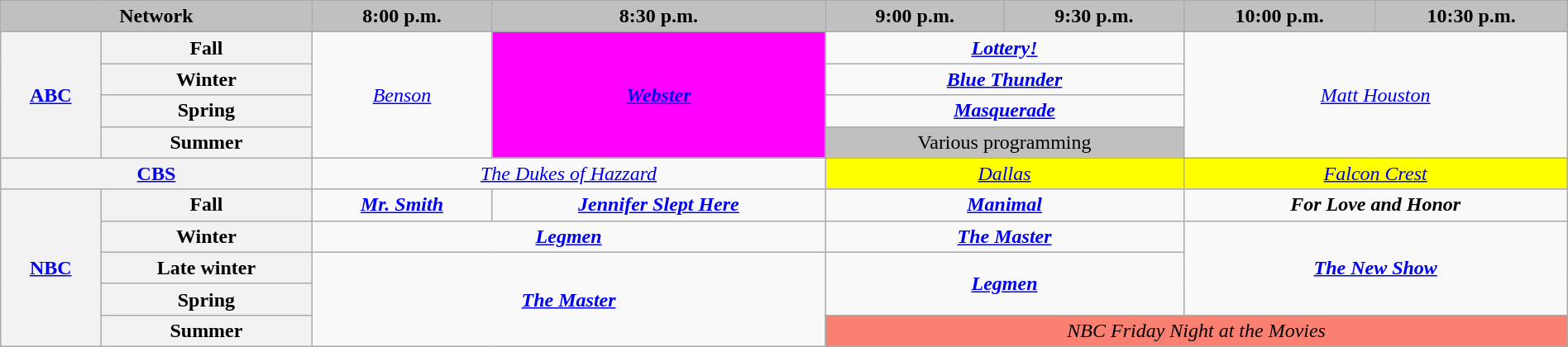<table class="wikitable" style="width:100%;margin-right:0;text-align:center">
<tr>
<th colspan="2" style="background-color:#C0C0C0;text-align:center">Network</th>
<th style="background-color:#C0C0C0;text-align:center">8:00 p.m.</th>
<th style="background-color:#C0C0C0;text-align:center">8:30 p.m.</th>
<th style="background-color:#C0C0C0;text-align:center">9:00 p.m.</th>
<th style="background-color:#C0C0C0;text-align:center">9:30 p.m.</th>
<th style="background-color:#C0C0C0;text-align:center">10:00 p.m.</th>
<th style="background-color:#C0C0C0;text-align:center">10:30 p.m.</th>
</tr>
<tr>
<th rowspan="4"><a href='#'>ABC</a></th>
<th>Fall</th>
<td rowspan="4"><em><a href='#'>Benson</a></em></td>
<td rowspan="4" style="background:#FF00FF;"><strong><em><a href='#'>Webster</a></em></strong> </td>
<td colspan="2"><strong><em><a href='#'>Lottery!</a></em></strong></td>
<td colspan="2" rowspan="4"><em><a href='#'>Matt Houston</a></em></td>
</tr>
<tr>
<th>Winter</th>
<td colspan="2"><strong><em><a href='#'>Blue Thunder</a></em></strong></td>
</tr>
<tr>
<th>Spring</th>
<td colspan="2"><strong><em><a href='#'>Masquerade</a></em></strong></td>
</tr>
<tr>
<th>Summer</th>
<td style="background:#C0C0C0;" colspan="2">Various programming</td>
</tr>
<tr>
<th colspan="2"><a href='#'>CBS</a></th>
<td colspan="2"><em><a href='#'>The Dukes of Hazzard</a></em></td>
<td style="background:#FFFF00;" colspan="2"><em><a href='#'>Dallas</a></em> </td>
<td style="background:#FFFF00;" colspan="2"><em><a href='#'>Falcon Crest</a></em> </td>
</tr>
<tr>
<th rowspan="5"><a href='#'>NBC</a></th>
<th>Fall</th>
<td><strong><em><a href='#'>Mr. Smith</a></em></strong></td>
<td><strong><em><a href='#'>Jennifer Slept Here</a></em></strong></td>
<td colspan="2"><strong><em><a href='#'>Manimal</a></em></strong></td>
<td colspan="2"><strong><em>For Love and Honor</em></strong></td>
</tr>
<tr>
<th>Winter</th>
<td colspan="2"><strong><em><a href='#'>Legmen</a></em></strong></td>
<td colspan="2"><strong><em><a href='#'>The Master</a></em></strong></td>
<td colspan="2" rowspan="3"><strong><em><a href='#'>The New Show</a></em></strong></td>
</tr>
<tr>
<th>Late winter</th>
<td colspan="2" rowspan="3"><strong><em><a href='#'>The Master</a></em></strong></td>
<td colspan="2" rowspan="2"><strong><em><a href='#'>Legmen</a></em></strong></td>
</tr>
<tr>
<th>Spring</th>
</tr>
<tr>
<th>Summer</th>
<td style="background:#FA8072;" colspan="4"><em>NBC Friday Night at the Movies</em></td>
</tr>
</table>
